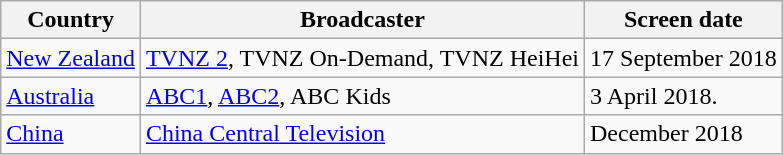<table class="wikitable">
<tr>
<th>Country</th>
<th>Broadcaster</th>
<th>Screen date</th>
</tr>
<tr>
<td><a href='#'>New Zealand</a></td>
<td><a href='#'>TVNZ 2</a>, TVNZ On-Demand, TVNZ HeiHei</td>
<td>17 September 2018</td>
</tr>
<tr>
<td><a href='#'>Australia</a></td>
<td><a href='#'>ABC1</a>, <a href='#'>ABC2</a>, ABC Kids</td>
<td>3 April 2018.</td>
</tr>
<tr>
<td><a href='#'>China</a></td>
<td><a href='#'>China Central Television</a></td>
<td>December 2018 </td>
</tr>
</table>
